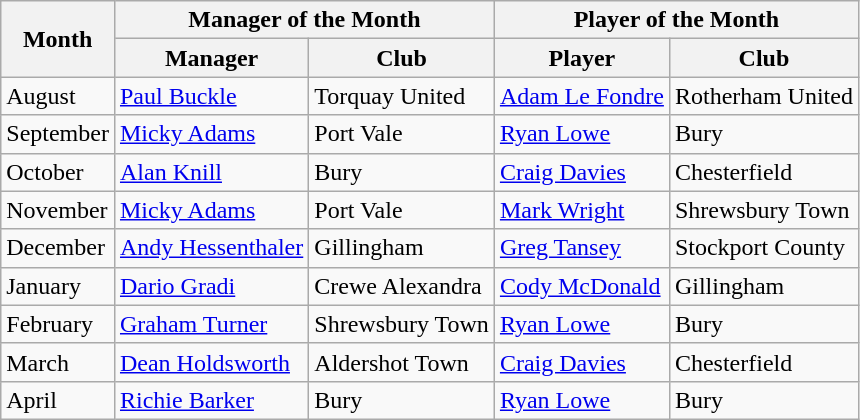<table class="wikitable">
<tr>
<th rowspan="2">Month</th>
<th colspan="2">Manager of the Month</th>
<th colspan="2">Player of the Month</th>
</tr>
<tr>
<th>Manager</th>
<th>Club</th>
<th>Player</th>
<th>Club</th>
</tr>
<tr>
<td>August</td>
<td><a href='#'>Paul Buckle</a></td>
<td>Torquay United</td>
<td><a href='#'>Adam Le Fondre</a></td>
<td>Rotherham United</td>
</tr>
<tr>
<td>September</td>
<td><a href='#'>Micky Adams</a></td>
<td>Port Vale</td>
<td><a href='#'>Ryan Lowe</a></td>
<td>Bury</td>
</tr>
<tr>
<td>October</td>
<td><a href='#'>Alan Knill</a></td>
<td>Bury</td>
<td><a href='#'>Craig Davies</a></td>
<td>Chesterfield</td>
</tr>
<tr>
<td>November</td>
<td><a href='#'>Micky Adams</a></td>
<td>Port Vale</td>
<td><a href='#'>Mark Wright</a></td>
<td>Shrewsbury Town</td>
</tr>
<tr>
<td>December</td>
<td><a href='#'>Andy Hessenthaler</a></td>
<td>Gillingham</td>
<td><a href='#'>Greg Tansey</a></td>
<td>Stockport County</td>
</tr>
<tr>
<td>January</td>
<td><a href='#'>Dario Gradi</a></td>
<td>Crewe Alexandra</td>
<td><a href='#'>Cody McDonald</a></td>
<td>Gillingham</td>
</tr>
<tr>
<td>February</td>
<td><a href='#'>Graham Turner</a></td>
<td>Shrewsbury Town</td>
<td><a href='#'>Ryan Lowe</a></td>
<td>Bury</td>
</tr>
<tr>
<td>March</td>
<td><a href='#'>Dean Holdsworth</a></td>
<td>Aldershot Town</td>
<td><a href='#'>Craig Davies</a></td>
<td>Chesterfield</td>
</tr>
<tr>
<td>April</td>
<td><a href='#'>Richie Barker</a></td>
<td>Bury</td>
<td><a href='#'>Ryan Lowe</a></td>
<td>Bury</td>
</tr>
</table>
